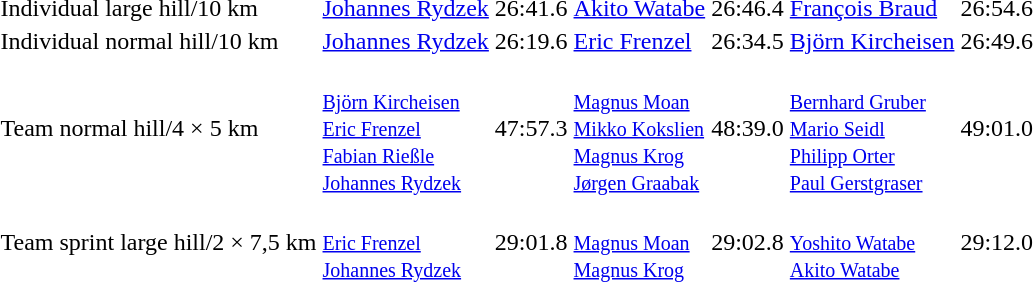<table>
<tr>
<td>Individual large hill/10 km<br></td>
<td><a href='#'>Johannes Rydzek</a><br></td>
<td>26:41.6</td>
<td><a href='#'>Akito Watabe</a><br></td>
<td>26:46.4</td>
<td><a href='#'>François Braud</a><br></td>
<td>26:54.6</td>
</tr>
<tr>
<td>Individual normal hill/10 km<br></td>
<td><a href='#'>Johannes Rydzek</a><br></td>
<td>26:19.6</td>
<td><a href='#'>Eric Frenzel</a><br></td>
<td>26:34.5</td>
<td><a href='#'>Björn Kircheisen</a><br></td>
<td>26:49.6</td>
</tr>
<tr>
<td>Team normal hill/4 × 5 km<br></td>
<td><br><small><a href='#'>Björn Kircheisen</a><br><a href='#'>Eric Frenzel</a><br><a href='#'>Fabian Rießle</a><br><a href='#'>Johannes Rydzek</a></small></td>
<td>47:57.3</td>
<td><br><small><a href='#'>Magnus Moan</a><br><a href='#'>Mikko Kokslien</a><br><a href='#'>Magnus Krog</a><br><a href='#'>Jørgen Graabak</a></small></td>
<td>48:39.0</td>
<td><br><small><a href='#'>Bernhard Gruber</a><br><a href='#'>Mario Seidl</a><br><a href='#'>Philipp Orter</a><br><a href='#'>Paul Gerstgraser</a></small></td>
<td>49:01.0</td>
</tr>
<tr>
<td>Team sprint large hill/2 × 7,5 km<br></td>
<td><br><small><a href='#'>Eric Frenzel</a><br><a href='#'>Johannes Rydzek</a></small></td>
<td>29:01.8</td>
<td><br><small><a href='#'>Magnus Moan</a><br><a href='#'>Magnus Krog</a></small></td>
<td>29:02.8</td>
<td><br><small><a href='#'>Yoshito Watabe</a><br><a href='#'>Akito Watabe</a></small></td>
<td>29:12.0</td>
</tr>
</table>
